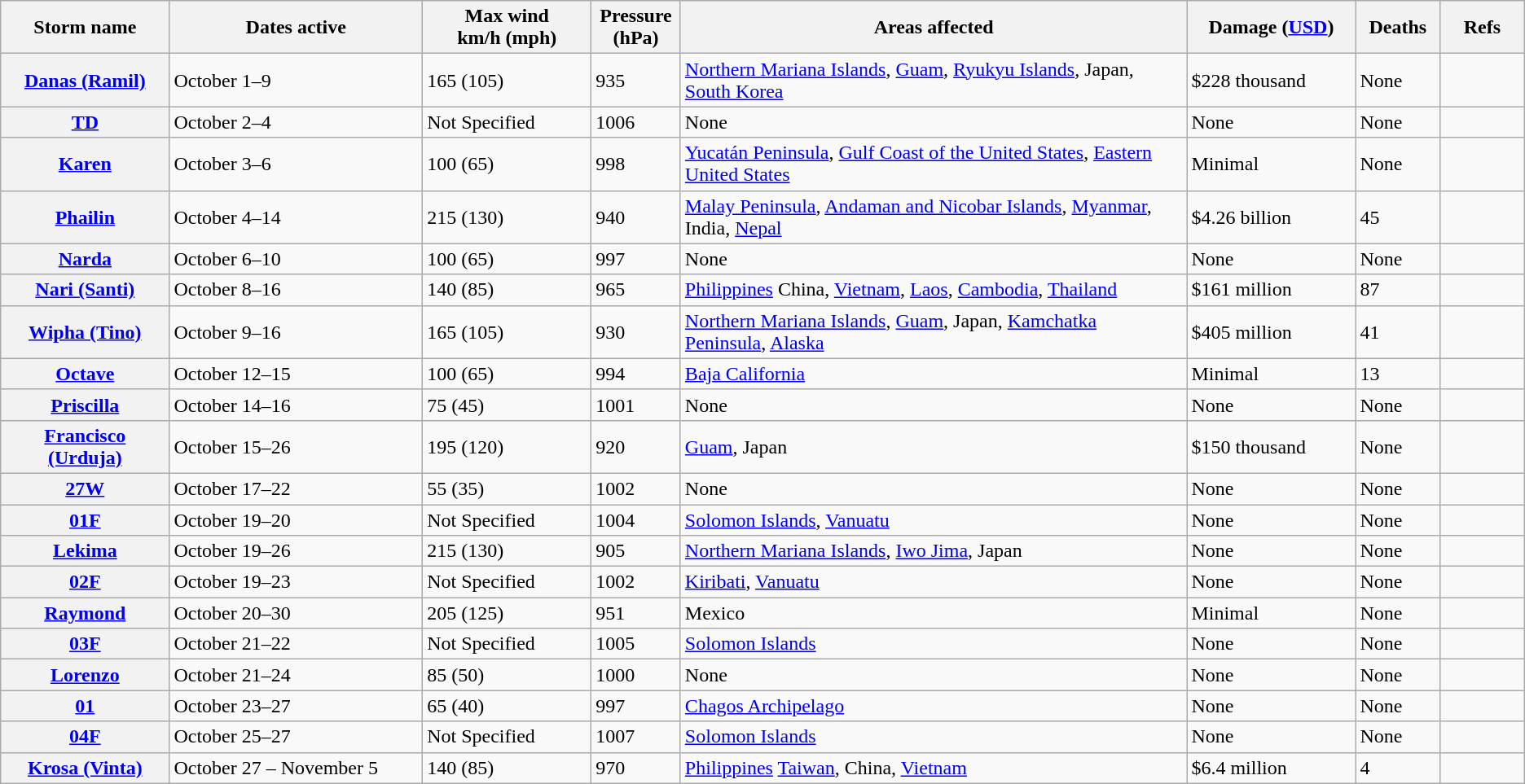<table class="wikitable sortable">
<tr>
<th width="10%"><strong>Storm name</strong></th>
<th width="15%"><strong>Dates active</strong></th>
<th width="10%"><strong>Max wind<br>km/h (mph)</strong></th>
<th width="5%">Pressure<br>(hPa)</th>
<th width="30%"><strong>Areas affected</strong></th>
<th width="10%"><strong>Damage (<a href='#'>USD</a>)</strong></th>
<th width="5%"><strong>Deaths</strong></th>
<th width="5%"><strong>Refs</strong></th>
</tr>
<tr>
<th><a href='#'>Danas (Ramil)</a></th>
<td>October 1–9</td>
<td>165 (105)</td>
<td>935</td>
<td><a href='#'>Northern Mariana Islands</a>, <a href='#'>Guam</a>, <a href='#'>Ryukyu Islands</a>, Japan, <a href='#'>South Korea</a></td>
<td>$228 thousand</td>
<td>None</td>
<td></td>
</tr>
<tr>
<th><a href='#'>TD</a></th>
<td>October 2–4</td>
<td>Not Specified</td>
<td>1006</td>
<td>None</td>
<td>None</td>
<td>None</td>
<td></td>
</tr>
<tr>
<th><a href='#'>Karen</a></th>
<td>October 3–6</td>
<td>100 (65)</td>
<td>998</td>
<td><a href='#'>Yucatán Peninsula</a>, <a href='#'>Gulf Coast of the United States</a>, <a href='#'>Eastern United States</a></td>
<td>Minimal</td>
<td>None</td>
<td></td>
</tr>
<tr>
<th><a href='#'>Phailin</a></th>
<td>October 4–14</td>
<td>215 (130)</td>
<td>940</td>
<td><a href='#'>Malay Peninsula</a>, <a href='#'>Andaman and Nicobar Islands</a>, <a href='#'>Myanmar</a>, India, <a href='#'>Nepal</a></td>
<td>$4.26 billion</td>
<td>45</td>
<td></td>
</tr>
<tr>
<th><a href='#'>Narda</a></th>
<td>October 6–10</td>
<td>100 (65)</td>
<td>997</td>
<td>None</td>
<td>None</td>
<td>None</td>
<td></td>
</tr>
<tr>
<th><a href='#'>Nari (Santi)</a></th>
<td>October 8–16</td>
<td>140 (85)</td>
<td>965</td>
<td><a href='#'>Philippines</a> China, <a href='#'>Vietnam</a>, <a href='#'>Laos</a>, <a href='#'>Cambodia</a>, <a href='#'>Thailand</a></td>
<td>$161 million</td>
<td>87</td>
<td></td>
</tr>
<tr>
<th><a href='#'>Wipha (Tino)</a></th>
<td>October 9–16</td>
<td>165 (105)</td>
<td>930</td>
<td><a href='#'>Northern Mariana Islands</a>, <a href='#'>Guam</a>, Japan, <a href='#'>Kamchatka Peninsula</a>, <a href='#'>Alaska</a></td>
<td>$405 million</td>
<td>41</td>
<td></td>
</tr>
<tr>
<th><a href='#'>Octave</a></th>
<td>October 12–15</td>
<td>100 (65)</td>
<td>994</td>
<td><a href='#'>Baja California</a></td>
<td>Minimal</td>
<td>13</td>
<td></td>
</tr>
<tr>
<th><a href='#'>Priscilla</a></th>
<td>October 14–16</td>
<td>75 (45)</td>
<td>1001</td>
<td>None</td>
<td>None</td>
<td>None</td>
<td></td>
</tr>
<tr>
<th><a href='#'>Francisco (Urduja)</a></th>
<td>October 15–26</td>
<td>195 (120)</td>
<td>920</td>
<td><a href='#'>Guam</a>, Japan</td>
<td>$150 thousand</td>
<td>None</td>
<td></td>
</tr>
<tr>
<th><a href='#'>27W</a></th>
<td>October 17–22</td>
<td>55 (35)</td>
<td>1002</td>
<td>None</td>
<td>None</td>
<td>None</td>
<td></td>
</tr>
<tr>
<th><a href='#'>01F</a></th>
<td>October 19–20</td>
<td>Not Specified</td>
<td>1004</td>
<td><a href='#'>Solomon Islands</a>, <a href='#'>Vanuatu</a></td>
<td>None</td>
<td>None</td>
<td></td>
</tr>
<tr>
<th><a href='#'>Lekima</a></th>
<td>October 19–26</td>
<td>215 (130)</td>
<td>905</td>
<td><a href='#'>Northern Mariana Islands</a>, <a href='#'>Iwo Jima</a>, Japan</td>
<td>None</td>
<td>None</td>
<td></td>
</tr>
<tr>
<th><a href='#'>02F</a></th>
<td>October 19–23</td>
<td>Not Specified</td>
<td>1002</td>
<td><a href='#'>Kiribati</a>, <a href='#'>Vanuatu</a></td>
<td>None</td>
<td>None</td>
<td></td>
</tr>
<tr>
<th><a href='#'>Raymond</a></th>
<td>October 20–30</td>
<td>205 (125)</td>
<td>951</td>
<td>Mexico</td>
<td>Minimal</td>
<td>None</td>
<td></td>
</tr>
<tr>
<th><a href='#'>03F</a></th>
<td>October 21–22</td>
<td>Not Specified</td>
<td>1005</td>
<td><a href='#'>Solomon Islands</a></td>
<td>None</td>
<td>None</td>
<td></td>
</tr>
<tr>
<th><a href='#'>Lorenzo</a></th>
<td>October 21–24</td>
<td>85 (50)</td>
<td>1000</td>
<td>None</td>
<td>None</td>
<td>None</td>
<td></td>
</tr>
<tr>
<th><a href='#'>01</a></th>
<td>October 23–27</td>
<td>65 (40)</td>
<td>997</td>
<td><a href='#'>Chagos Archipelago</a></td>
<td>None</td>
<td>None</td>
<td></td>
</tr>
<tr>
<th><a href='#'>04F</a></th>
<td>October 25–27</td>
<td>Not Specified</td>
<td>1007</td>
<td><a href='#'>Solomon Islands</a></td>
<td>None</td>
<td>None</td>
<td></td>
</tr>
<tr>
<th><a href='#'>Krosa (Vinta)</a></th>
<td>October 27 – November 5</td>
<td>140 (85)</td>
<td>970</td>
<td><a href='#'>Philippines</a> <a href='#'>Taiwan</a>, China, <a href='#'>Vietnam</a></td>
<td>$6.4 million</td>
<td>4</td>
<td></td>
</tr>
</table>
